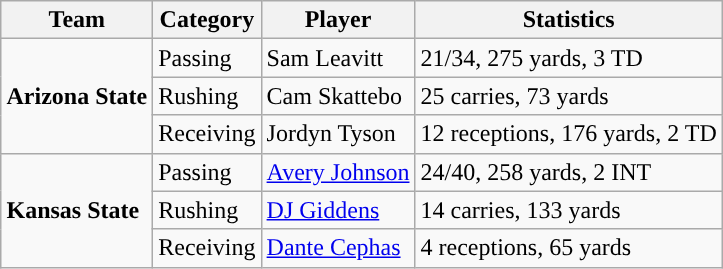<table class="wikitable" style="float: right;">
<tr>
<th>Team</th>
<th>Category</th>
<th>Player</th>
<th>Statistics</th>
</tr>
<tr>
<td rowspan=3><strong>Arizona State</strong></td>
<td>Passing</td>
<td>Sam Leavitt</td>
<td>21/34, 275 yards, 3 TD</td>
</tr>
<tr>
<td>Rushing</td>
<td>Cam Skattebo</td>
<td>25 carries, 73 yards</td>
</tr>
<tr>
<td>Receiving</td>
<td>Jordyn Tyson</td>
<td>12 receptions, 176 yards, 2 TD</td>
</tr>
<tr>
<td rowspan=3><strong>Kansas State</strong></td>
<td>Passing</td>
<td><a href='#'>Avery Johnson</a></td>
<td>24/40, 258 yards, 2 INT</td>
</tr>
<tr>
<td>Rushing</td>
<td><a href='#'>DJ Giddens</a></td>
<td>14 carries, 133 yards</td>
</tr>
<tr>
<td>Receiving</td>
<td><a href='#'>Dante Cephas</a></td>
<td>4 receptions, 65 yards</td>
</tr>
</table>
